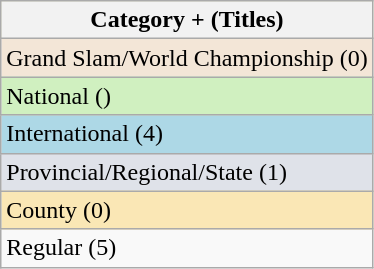<table class="wikitable" style="display:inline-table;">
<tr style="background:#ffc;">
<th>Category + (Titles)</th>
</tr>
<tr style="background:#f3e6d7">
<td>Grand Slam/World Championship (0)</td>
</tr>
<tr style="background:#d0f0c0">
<td>National ()</td>
</tr>
<tr style="background:#add8e6">
<td>International (4)</td>
</tr>
<tr style="background:#dfe2e9">
<td>Provincial/Regional/State (1)</td>
</tr>
<tr style="background:#fae7b5">
<td>County (0)</td>
</tr>
<tr>
<td>Regular (5)</td>
</tr>
</table>
